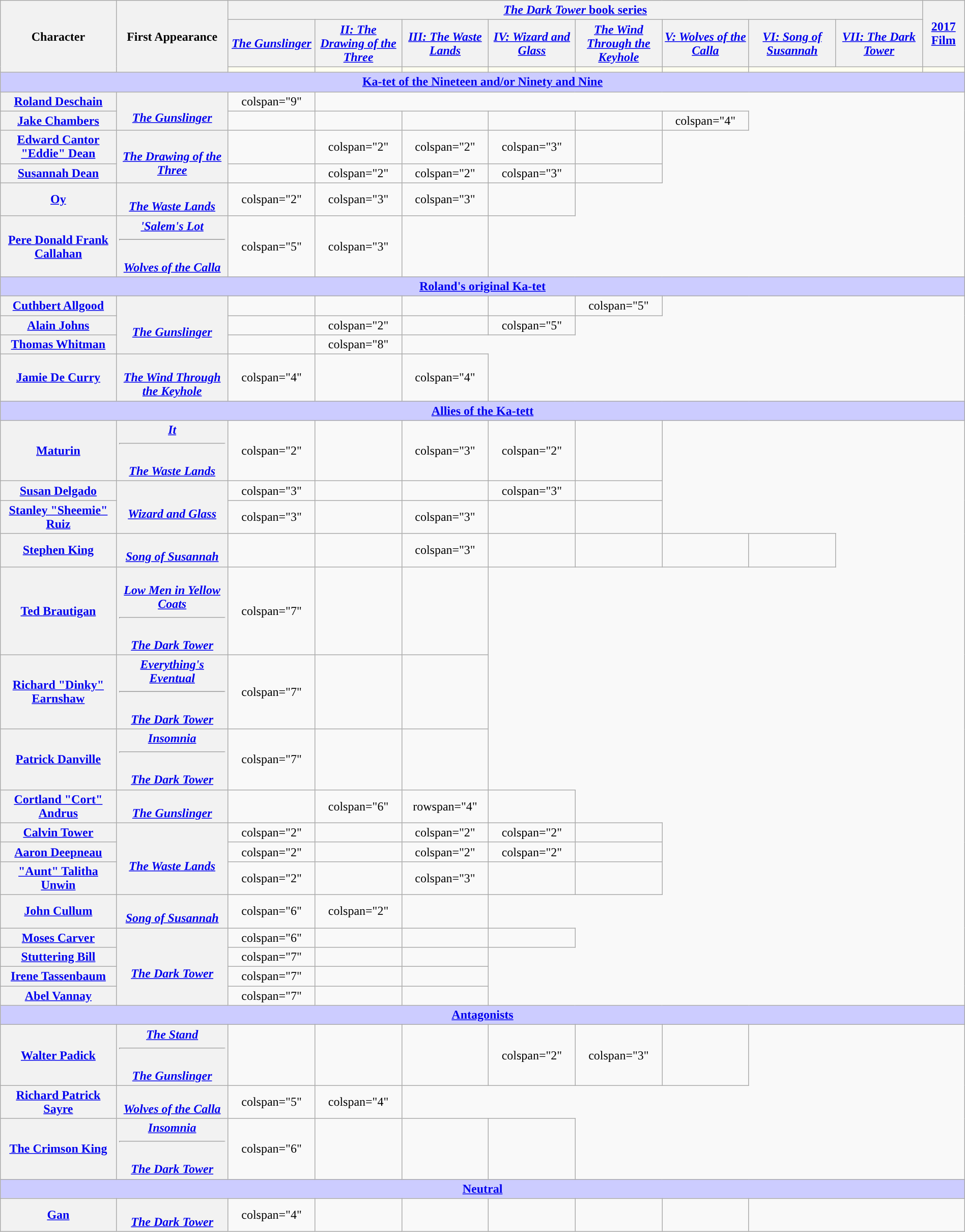<table class="wikitable" style="width:100%; text-align:center;">
<tr>
<th rowspan="3" style="width:12%;">Character</th>
<th rowspan="3" style="width=12%;">First Appearance</th>
<th colspan="8"><a href='#'><em>The Dark Tower</em> book series</a></th>
<th rowspan="2" style="width=9%"><a href='#'>2017 Film</a></th>
</tr>
<tr>
<th style="width:9%;"><a href='#'><em>The Gunslinger</em></a></th>
<th style="width:9%;"><a href='#'><em>II: The Drawing of the Three</em></a></th>
<th style="width:9%;"><a href='#'><em>III: The Waste Lands</em></a></th>
<th style="width:9%;"><a href='#'><em>IV: Wizard and Glass</em></a></th>
<th style="width:9%;"><a href='#'><em>The Wind Through the Keyhole</em></a></th>
<th style="width:9%;"><a href='#'><em>V: Wolves of the Calla</em></a></th>
<th style="width:9%;"><a href='#'><em>VI: Song of Susannah</em></a></th>
<th style="width:9%;"><a href='#'><em>VII: The Dark Tower</em></a></th>
</tr>
<tr>
<th style="background-color:ivory;"><span></span></th>
<th style="background-color:ivory;"><span></span></th>
<th style="background-color:ivory;"><span></span></th>
<th style="background-color:ivory;"><span></span></th>
<th style="background-color:ivory;"><span></span></th>
<th style="background-color:ivory;"><span></span></th>
<th colspan="2" style="background-color:ivory;"><span></span></th>
<th style="background-color:ivory;"><span></span></th>
</tr>
<tr>
<th colspan="11" style="background-color:#ccccff;"><a href='#'>Ka-tet of the Nineteen and/or Ninety and Nine</a></th>
</tr>
<tr>
<th><a href='#'>Roland Deschain<br></a></th>
<th rowspan="2"><a href='#'><em><br>The Gunslinger</em></a></th>
<td>colspan="9" </td>
</tr>
<tr>
<th><a href='#'>Jake Chambers</a></th>
<td></td>
<td></td>
<td></td>
<td></td>
<td></td>
<td>colspan="4" </td>
</tr>
<tr>
<th><a href='#'>Edward Cantor "Eddie" Dean</a></th>
<th rowspan="2"><a href='#'><em><br>The Drawing of the Three</em></a></th>
<td></td>
<td>colspan="2" </td>
<td>colspan="2" </td>
<td>colspan="3" </td>
<td></td>
</tr>
<tr>
<th><a href='#'>Susannah Dean<br></a></th>
<td></td>
<td>colspan="2" </td>
<td>colspan="2" </td>
<td>colspan="3" </td>
<td></td>
</tr>
<tr>
<th><a href='#'>Oy</a></th>
<th><a href='#'><em><br>The Waste Lands</em></a></th>
<td>colspan="2" </td>
<td>colspan="3" </td>
<td>colspan="3" </td>
<td></td>
</tr>
<tr>
<th><a href='#'>Pere Donald Frank Callahan</a></th>
<th><em><a href='#'>'Salem's Lot</a></em><hr><a href='#'><em><br>Wolves of the Calla</em></a></th>
<td>colspan="5" </td>
<td>colspan="3" </td>
<td></td>
</tr>
<tr>
<th colspan="11" style="background-color:#ccccff;"><a href='#'>Roland's original Ka-tet</a></th>
</tr>
<tr>
<th><a href='#'>Cuthbert Allgood</a></th>
<th rowspan="3"><a href='#'><em><br>The Gunslinger</em></a></th>
<td></td>
<td></td>
<td></td>
<td></td>
<td>colspan="5" </td>
</tr>
<tr>
<th><a href='#'>Alain Johns</a></th>
<td></td>
<td>colspan="2" </td>
<td></td>
<td>colspan="5" </td>
</tr>
<tr>
<th><a href='#'>Thomas Whitman</a></th>
<td></td>
<td>colspan="8" </td>
</tr>
<tr>
<th><a href='#'>Jamie De Curry</a></th>
<th><a href='#'><em><br>The Wind Through the Keyhole</em></a></th>
<td>colspan="4" </td>
<td></td>
<td>colspan="4" </td>
</tr>
<tr>
<th colspan="11" style="background-color:#ccccff;"><a href='#'>Allies of the Ka-tett</a></th>
</tr>
<tr>
<th><a href='#'>Maturin<br></a></th>
<th><a href='#'><em>It</em></a><hr><a href='#'><em><br>The Waste Lands</em></a></th>
<td>colspan="2" </td>
<td></td>
<td>colspan="3" </td>
<td>colspan="2" </td>
<td></td>
</tr>
<tr>
<th><a href='#'>Susan Delgado</a></th>
<th rowspan="2"><a href='#'><em><br>Wizard and Glass</em></a></th>
<td>colspan="3" </td>
<td></td>
<td></td>
<td>colspan="3" </td>
<td></td>
</tr>
<tr>
<th><a href='#'>Stanley "Sheemie" Ruiz</a></th>
<td>colspan="3" </td>
<td></td>
<td>colspan="3" </td>
<td></td>
<td></td>
</tr>
<tr>
<th><a href='#'>Stephen King</a></th>
<th><a href='#'><em><br>Song of Susannah</em></a></th>
<td></td>
<td></td>
<td>colspan="3" </td>
<td></td>
<td></td>
<td></td>
<td></td>
</tr>
<tr>
<th><a href='#'>Ted Brautigan</a></th>
<th><a href='#'><em><br>Low Men in Yellow Coats</em></a><hr><a href='#'><em><br>The Dark Tower</em></a></th>
<td>colspan="7" </td>
<td></td>
<td></td>
</tr>
<tr>
<th><a href='#'>Richard "Dinky" Earnshaw</a></th>
<th><a href='#'><em>Everything's Eventual</em></a><hr><a href='#'><em><br>The Dark Tower</em></a></th>
<td>colspan="7" </td>
<td></td>
<td></td>
</tr>
<tr>
<th><a href='#'>Patrick Danville</a></th>
<th><a href='#'><em>Insomnia</em></a><hr><a href='#'><em><br>The Dark Tower</em></a></th>
<td>colspan="7" </td>
<td></td>
<td></td>
</tr>
<tr>
<th><a href='#'>Cortland "Cort" Andrus</a></th>
<th><a href='#'><em><br>The Gunslinger</em></a></th>
<td></td>
<td>colspan="6" </td>
<td>rowspan="4" </td>
<td></td>
</tr>
<tr>
<th><a href='#'>Calvin Tower</a></th>
<th rowspan="3"><a href='#'><em><br>The Waste Lands</em></a></th>
<td>colspan="2" </td>
<td></td>
<td>colspan="2" </td>
<td>colspan="2" </td>
<td></td>
</tr>
<tr>
<th><a href='#'>Aaron Deepneau</a></th>
<td>colspan="2" </td>
<td></td>
<td>colspan="2" </td>
<td>colspan="2" </td>
<td></td>
</tr>
<tr>
<th><a href='#'>"Aunt" Talitha Unwin</a></th>
<td>colspan="2" </td>
<td></td>
<td>colspan="3" </td>
<td></td>
<td></td>
</tr>
<tr>
<th><a href='#'>John Cullum</a></th>
<th><a href='#'><em><br>Song of Susannah</em></a></th>
<td>colspan="6" </td>
<td>colspan="2" </td>
<td></td>
</tr>
<tr>
<th><a href='#'>Moses Carver</a></th>
<th rowspan="4"><a href='#'><em><br>The Dark Tower</em></a></th>
<td>colspan="6" </td>
<td></td>
<td></td>
<td></td>
</tr>
<tr>
<th><a href='#'>Stuttering Bill<br></a></th>
<td>colspan="7" </td>
<td></td>
<td></td>
</tr>
<tr>
<th><a href='#'>Irene Tassenbaum</a></th>
<td>colspan="7" </td>
<td></td>
<td></td>
</tr>
<tr>
<th><a href='#'>Abel Vannay</a></th>
<td>colspan="7" </td>
<td></td>
<td></td>
</tr>
<tr>
<th colspan="11" style="background-color:#ccccff;"><a href='#'>Antagonists</a></th>
</tr>
<tr>
<th><a href='#'>Walter Padick<br></a></th>
<th><em><a href='#'>The Stand</a></em><hr><a href='#'><em><br>The Gunslinger</em></a></th>
<td></td>
<td></td>
<td></td>
<td>colspan="2" </td>
<td>colspan="3" </td>
<td></td>
</tr>
<tr>
<th><a href='#'>Richard Patrick Sayre</a></th>
<th><a href='#'><em><br>Wolves of the Calla</em></a></th>
<td>colspan="5" </td>
<td>colspan="4" </td>
</tr>
<tr>
<th><a href='#'>The Crimson King</a></th>
<th><a href='#'><em>Insomnia</em></a><hr><a href='#'><em><br>The Dark Tower</em></a></th>
<td>colspan="6" </td>
<td></td>
<td></td>
<td></td>
</tr>
<tr>
<th colspan="11" style="background-color:#ccccff;"><a href='#'>Neutral</a></th>
</tr>
<tr>
<th><a href='#'>Gan</a></th>
<th><a href='#'><em><br>The Dark Tower</em></a></th>
<td>colspan="4" </td>
<td></td>
<td></td>
<td></td>
<td></td>
<td></td>
</tr>
</table>
